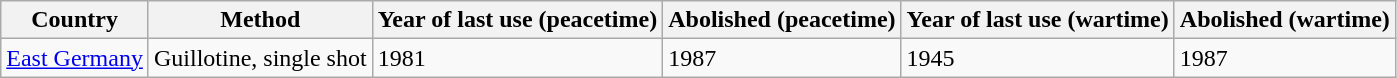<table class="wikitable sortable">
<tr>
<th>Country</th>
<th>Method</th>
<th>Year of last use (peacetime)</th>
<th>Abolished (peacetime)</th>
<th>Year of last use (wartime)</th>
<th>Abolished (wartime)</th>
</tr>
<tr>
<td align="left"> <a href='#'>East Germany</a></td>
<td>Guillotine, single shot</td>
<td>1981</td>
<td>1987</td>
<td>1945</td>
<td>1987</td>
</tr>
</table>
